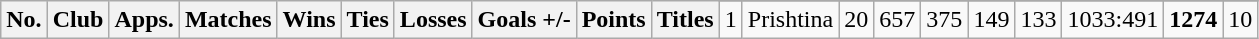<table class="sortable wikitable">
<tr>
<th rowspan="2">No.</th>
<th rowspan="2">Club</th>
<th rowspan="2">Apps.</th>
<th rowspan="2">Matches</th>
<th rowspan="2">Wins</th>
<th rowspan="2">Ties</th>
<th rowspan="2">Losses</th>
<th rowspan="2">Goals +/-</th>
<th rowspan="2">Points</th>
<th rowspan="2">Titles</th>
</tr>
<tr>
<td align="center">1</td>
<td>Prishtina</td>
<td align="center">20</td>
<td align="center">657</td>
<td align="center">375</td>
<td align="center">149</td>
<td align="center">133</td>
<td align="center">1033:491</td>
<td align="center"><strong>1274</strong></td>
<td align="center">10</td>
</tr>
</table>
